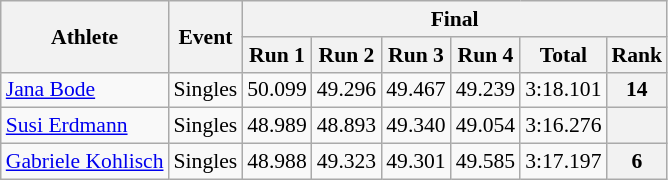<table class="wikitable" style="font-size:90%">
<tr>
<th rowspan="2">Athlete</th>
<th rowspan="2">Event</th>
<th colspan="6">Final</th>
</tr>
<tr>
<th>Run 1</th>
<th>Run 2</th>
<th>Run 3</th>
<th>Run 4</th>
<th>Total</th>
<th>Rank</th>
</tr>
<tr>
<td><a href='#'>Jana Bode</a></td>
<td>Singles</td>
<td align="center">50.099</td>
<td align="center">49.296</td>
<td align="center">49.467</td>
<td align="center">49.239</td>
<td align="center">3:18.101</td>
<th align="center">14</th>
</tr>
<tr>
<td><a href='#'>Susi Erdmann</a></td>
<td>Singles</td>
<td align="center">48.989</td>
<td align="center">48.893</td>
<td align="center">49.340</td>
<td align="center">49.054</td>
<td align="center">3:16.276</td>
<th align="center"></th>
</tr>
<tr>
<td><a href='#'>Gabriele Kohlisch</a></td>
<td>Singles</td>
<td align="center">48.988</td>
<td align="center">49.323</td>
<td align="center">49.301</td>
<td align="center">49.585</td>
<td align="center">3:17.197</td>
<th align="center">6</th>
</tr>
</table>
